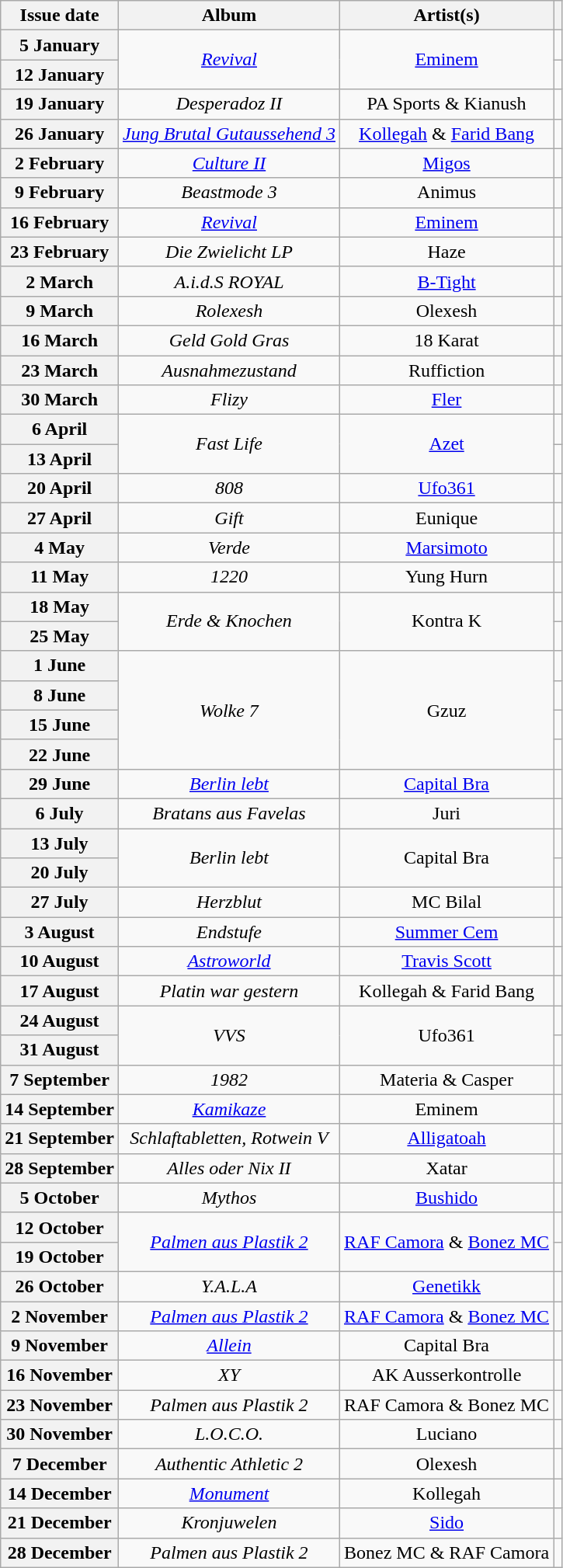<table class="wikitable plainrowheaders" style="text-align: center">
<tr>
<th>Issue date</th>
<th>Album</th>
<th>Artist(s)</th>
<th></th>
</tr>
<tr>
<th scope="row">5 January</th>
<td rowspan="2"><em><a href='#'>Revival</a></em></td>
<td rowspan="2"><a href='#'>Eminem</a></td>
<td></td>
</tr>
<tr>
<th scope="row">12 January</th>
<td></td>
</tr>
<tr>
<th scope="row">19 January</th>
<td><em>Desperadoz II</em></td>
<td>PA Sports & Kianush</td>
<td></td>
</tr>
<tr>
<th scope="row">26 January</th>
<td><em><a href='#'>Jung Brutal Gutaussehend 3</a></em></td>
<td><a href='#'>Kollegah</a> & <a href='#'>Farid Bang</a></td>
<td></td>
</tr>
<tr>
<th scope="row">2 February</th>
<td><em><a href='#'>Culture II</a></em></td>
<td><a href='#'>Migos</a></td>
<td></td>
</tr>
<tr>
<th scope="row">9 February</th>
<td><em>Beastmode 3</em></td>
<td>Animus</td>
<td></td>
</tr>
<tr>
<th scope="row">16 February</th>
<td><em><a href='#'>Revival</a></em></td>
<td><a href='#'>Eminem</a></td>
<td></td>
</tr>
<tr>
<th scope="row">23 February</th>
<td><em>Die Zwielicht LP</em></td>
<td>Haze</td>
<td></td>
</tr>
<tr>
<th scope="row">2 March</th>
<td><em>A.i.d.S ROYAL</em></td>
<td><a href='#'>B-Tight</a></td>
<td></td>
</tr>
<tr>
<th scope="row">9 March</th>
<td><em>Rolexesh</em></td>
<td>Olexesh</td>
<td></td>
</tr>
<tr>
<th scope="row">16 March</th>
<td><em>Geld Gold Gras</em></td>
<td>18 Karat</td>
<td></td>
</tr>
<tr>
<th scope="row">23 March</th>
<td><em>Ausnahmezustand</em></td>
<td>Ruffiction</td>
<td></td>
</tr>
<tr>
<th scope="row">30 March</th>
<td><em>Flizy</em></td>
<td><a href='#'>Fler</a></td>
<td></td>
</tr>
<tr>
<th scope="row">6 April</th>
<td rowspan="2"><em>Fast Life</em></td>
<td rowspan="2"><a href='#'>Azet</a></td>
<td></td>
</tr>
<tr>
<th scope="row">13 April</th>
<td></td>
</tr>
<tr>
<th scope="row">20 April</th>
<td><em>808</em></td>
<td><a href='#'>Ufo361</a></td>
<td></td>
</tr>
<tr>
<th scope="row">27 April</th>
<td><em>Gift</em></td>
<td>Eunique</td>
<td></td>
</tr>
<tr>
<th scope="row">4 May</th>
<td><em>Verde</em></td>
<td><a href='#'>Marsimoto</a></td>
<td></td>
</tr>
<tr>
<th scope="row">11 May</th>
<td><em>1220</em></td>
<td>Yung Hurn</td>
<td></td>
</tr>
<tr>
<th scope="row">18 May</th>
<td rowspan="2"><em>Erde & Knochen</em></td>
<td rowspan="2">Kontra K</td>
<td></td>
</tr>
<tr>
<th scope="row">25 May</th>
<td></td>
</tr>
<tr>
<th scope="row">1 June</th>
<td rowspan="4"><em>Wolke 7</em></td>
<td rowspan="4">Gzuz</td>
<td></td>
</tr>
<tr>
<th scope="row">8 June</th>
<td></td>
</tr>
<tr>
<th scope="row">15 June</th>
<td></td>
</tr>
<tr>
<th scope="row">22 June</th>
<td></td>
</tr>
<tr>
<th scope="row">29 June</th>
<td><em><a href='#'>Berlin lebt</a></em></td>
<td><a href='#'>Capital Bra</a></td>
<td></td>
</tr>
<tr>
<th scope="row">6 July</th>
<td><em>Bratans aus Favelas</em></td>
<td>Juri</td>
<td></td>
</tr>
<tr>
<th scope="row">13 July</th>
<td rowspan="2"><em>Berlin lebt</em></td>
<td rowspan="2">Capital Bra</td>
<td></td>
</tr>
<tr>
<th scope="row">20 July</th>
<td></td>
</tr>
<tr>
<th scope="row">27 July</th>
<td><em>Herzblut</em></td>
<td>MC Bilal</td>
<td></td>
</tr>
<tr>
<th scope="row">3 August</th>
<td><em>Endstufe</em></td>
<td><a href='#'>Summer Cem</a></td>
<td></td>
</tr>
<tr>
<th scope="row">10 August</th>
<td><em><a href='#'>Astroworld</a></em></td>
<td><a href='#'>Travis Scott</a></td>
<td></td>
</tr>
<tr>
<th scope="row">17 August</th>
<td><em>Platin war gestern</em></td>
<td>Kollegah & Farid Bang</td>
<td></td>
</tr>
<tr>
<th scope="row">24 August</th>
<td rowspan="2"><em>VVS</em></td>
<td rowspan="2">Ufo361</td>
<td></td>
</tr>
<tr>
<th scope="row">31 August</th>
<td></td>
</tr>
<tr>
<th scope="row">7 September</th>
<td><em>1982</em></td>
<td>Materia & Casper</td>
<td></td>
</tr>
<tr>
<th scope="row">14 September</th>
<td><em><a href='#'>Kamikaze</a></em></td>
<td>Eminem</td>
<td></td>
</tr>
<tr>
<th scope="row">21 September</th>
<td><em>Schlaftabletten, Rotwein V</em></td>
<td><a href='#'>Alligatoah</a></td>
<td></td>
</tr>
<tr>
<th scope="row">28 September</th>
<td><em>Alles oder Nix II</em></td>
<td>Xatar</td>
<td></td>
</tr>
<tr>
<th scope="row">5 October</th>
<td><em>Mythos</em></td>
<td><a href='#'>Bushido</a></td>
<td></td>
</tr>
<tr>
<th scope="row">12 October</th>
<td rowspan="2"><em><a href='#'>Palmen aus Plastik 2</a></em></td>
<td rowspan="2"><a href='#'>RAF Camora</a> & <a href='#'>Bonez MC</a></td>
<td></td>
</tr>
<tr>
<th scope="row">19 October</th>
<td></td>
</tr>
<tr>
<th scope="row">26 October</th>
<td><em>Y.A.L.A</em></td>
<td><a href='#'>Genetikk</a></td>
<td></td>
</tr>
<tr>
<th scope="row">2 November</th>
<td><em><a href='#'>Palmen aus Plastik 2</a></em></td>
<td><a href='#'>RAF Camora</a> & <a href='#'>Bonez MC</a></td>
<td></td>
</tr>
<tr>
<th scope="row">9 November</th>
<td><em><a href='#'>Allein</a></em></td>
<td>Capital Bra</td>
<td></td>
</tr>
<tr>
<th scope="row">16 November</th>
<td><em>XY</em></td>
<td>AK Ausserkontrolle</td>
<td></td>
</tr>
<tr>
<th scope="row">23 November</th>
<td><em>Palmen aus Plastik 2</em></td>
<td>RAF Camora & Bonez MC</td>
<td></td>
</tr>
<tr>
<th scope="row">30 November</th>
<td><em>L.O.C.O.</em></td>
<td>Luciano</td>
<td></td>
</tr>
<tr>
<th scope="row">7 December</th>
<td><em>Authentic Athletic 2</em></td>
<td>Olexesh</td>
<td></td>
</tr>
<tr>
<th scope="row">14 December</th>
<td><em><a href='#'>Monument</a></em></td>
<td>Kollegah</td>
<td></td>
</tr>
<tr>
<th scope="row">21 December</th>
<td><em>Kronjuwelen</em></td>
<td><a href='#'>Sido</a></td>
<td></td>
</tr>
<tr>
<th scope="row">28 December</th>
<td><em>Palmen aus Plastik 2</em></td>
<td>Bonez MC & RAF Camora</td>
<td></td>
</tr>
</table>
